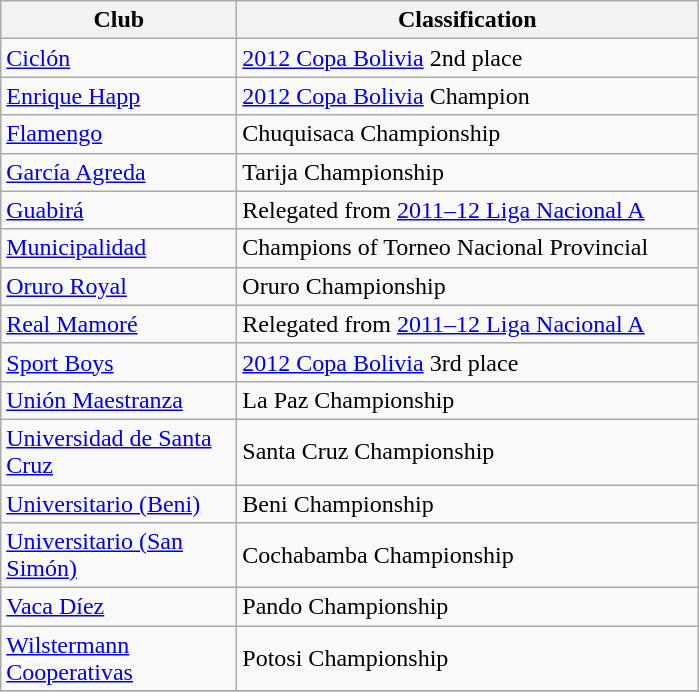<table class="wikitable">
<tr>
<th width=150px>Club</th>
<th width=300px>Classification</th>
</tr>
<tr>
<td><a href='#'>Ciclón</a></td>
<td><a href='#'>2012 Copa Bolivia</a> 2nd place</td>
</tr>
<tr>
<td><a href='#'>Enrique Happ</a></td>
<td><a href='#'>2012 Copa Bolivia</a> Champion</td>
</tr>
<tr>
<td><a href='#'>Flamengo</a></td>
<td>Chuquisaca Championship</td>
</tr>
<tr>
<td><a href='#'>García Agreda</a></td>
<td>Tarija Championship</td>
</tr>
<tr>
<td><a href='#'>Guabirá</a></td>
<td>Relegated from <a href='#'>2011–12 Liga Nacional A</a></td>
</tr>
<tr>
<td><a href='#'>Municipalidad</a></td>
<td>Champions of Torneo Nacional Provincial</td>
</tr>
<tr>
<td><a href='#'>Oruro Royal</a></td>
<td>Oruro Championship</td>
</tr>
<tr>
<td><a href='#'>Real Mamoré</a></td>
<td>Relegated from <a href='#'>2011–12 Liga Nacional A</a></td>
</tr>
<tr>
<td><a href='#'>Sport Boys</a></td>
<td><a href='#'>2012 Copa Bolivia</a> 3rd place</td>
</tr>
<tr>
<td><a href='#'>Unión Maestranza</a></td>
<td>La Paz Championship</td>
</tr>
<tr>
<td><a href='#'>Universidad de Santa Cruz</a></td>
<td>Santa Cruz Championship</td>
</tr>
<tr>
<td><a href='#'>Universitario (Beni)</a></td>
<td>Beni Championship</td>
</tr>
<tr>
<td><a href='#'>Universitario (San Simón)</a></td>
<td>Cochabamba Championship</td>
</tr>
<tr>
<td><a href='#'>Vaca Díez</a></td>
<td>Pando Championship</td>
</tr>
<tr>
<td><a href='#'>Wilstermann Cooperativas</a></td>
<td>Potosi Championship</td>
</tr>
<tr>
</tr>
</table>
